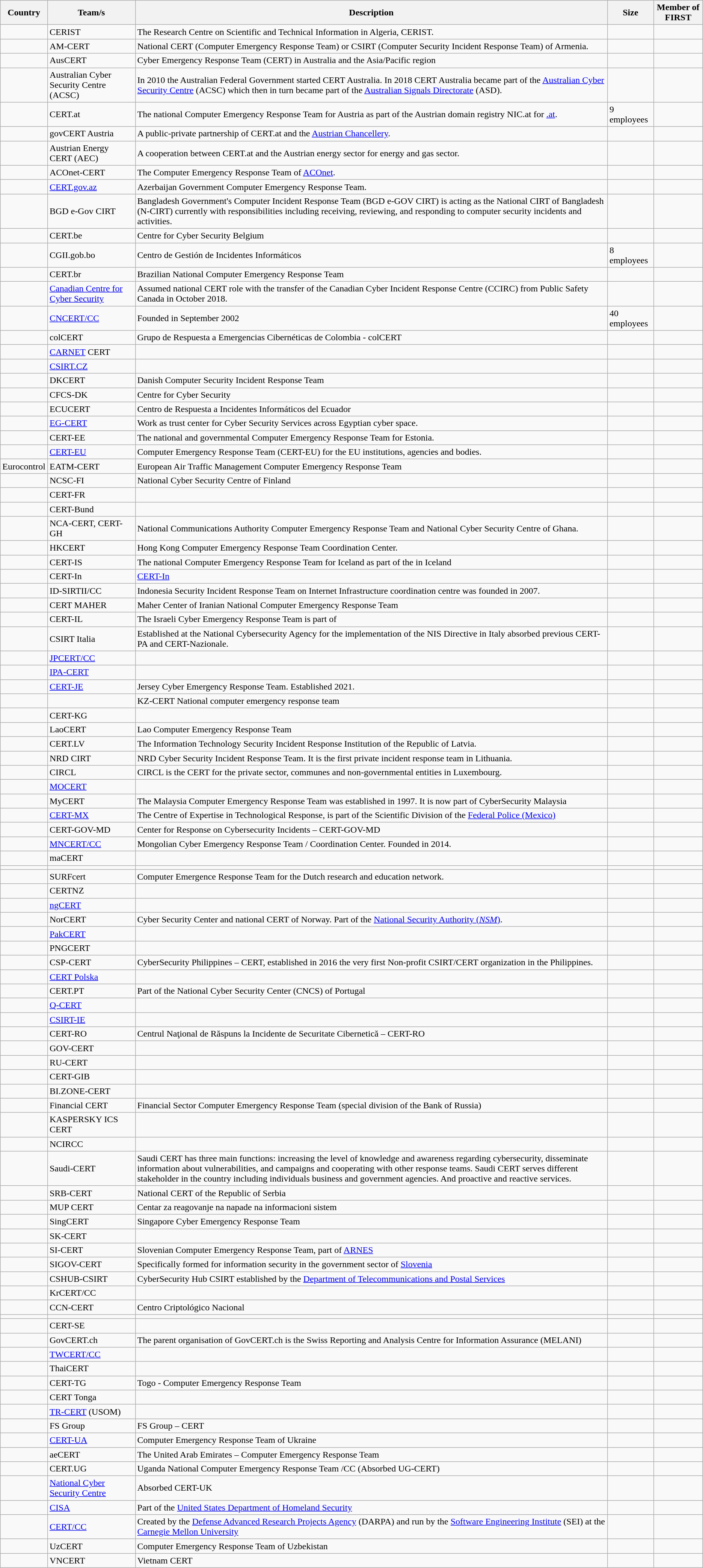<table class="wikitable">
<tr>
<th>Country</th>
<th>Team/s</th>
<th>Description</th>
<th>Size</th>
<th>Member of FIRST</th>
</tr>
<tr>
<td></td>
<td>CERIST</td>
<td>The Research Centre on Scientific and Technical Information in Algeria, CERIST.</td>
<td></td>
<td></td>
</tr>
<tr>
<td></td>
<td>AM-CERT</td>
<td>National CERT (Computer Emergency Response Team) or CSIRT (Computer Security Incident Response Team) of Armenia.</td>
<td></td>
<td></td>
</tr>
<tr>
<td></td>
<td>AusCERT</td>
<td>Cyber Emergency Response Team (CERT) in Australia and the Asia/Pacific region</td>
<td></td>
<td></td>
</tr>
<tr>
<td></td>
<td>Australian Cyber Security Centre (ACSC)</td>
<td>In 2010 the Australian Federal Government started CERT Australia. In 2018 CERT Australia became part of the <a href='#'>Australian Cyber Security Centre</a> (ACSC) which then in turn became part of the <a href='#'>Australian Signals Directorate</a> (ASD).</td>
<td></td>
<td></td>
</tr>
<tr>
<td></td>
<td>CERT.at</td>
<td>The national Computer Emergency Response Team for Austria as part of the Austrian domain registry NIC.at for <a href='#'>.at</a>.</td>
<td>9 employees</td>
<td></td>
</tr>
<tr>
<td></td>
<td>govCERT  Austria</td>
<td>A public-private partnership of CERT.at and the <a href='#'>Austrian Chancellery</a>.</td>
<td></td>
<td></td>
</tr>
<tr>
<td></td>
<td>Austrian Energy CERT (AEC)</td>
<td>A cooperation between CERT.at and the Austrian energy sector for energy and gas sector.</td>
<td></td>
<td></td>
</tr>
<tr>
<td></td>
<td>ACOnet-CERT</td>
<td>The Computer Emergency Response Team of <a href='#'>ACOnet</a>.</td>
<td></td>
<td></td>
</tr>
<tr>
<td></td>
<td><a href='#'>CERT.gov.az</a></td>
<td>Azerbaijan Government Computer Emergency Response Team.</td>
<td></td>
<td></td>
</tr>
<tr>
<td></td>
<td>BGD e-Gov CIRT</td>
<td>Bangladesh Government's Computer Incident Response Team (BGD e-GOV CIRT) is acting as the National CIRT of Bangladesh (N-CIRT) currently with responsibilities including receiving, reviewing, and responding to computer security incidents and activities.</td>
<td></td>
<td></td>
</tr>
<tr>
<td></td>
<td>CERT.be</td>
<td>Centre for Cyber Security Belgium</td>
<td></td>
<td></td>
</tr>
<tr>
<td></td>
<td>CGII.gob.bo</td>
<td>Centro de Gestión de Incidentes Informáticos</td>
<td>8 employees</td>
<td></td>
</tr>
<tr>
<td></td>
<td>CERT.br</td>
<td>Brazilian National Computer Emergency Response Team</td>
<td></td>
<td></td>
</tr>
<tr>
<td></td>
<td><a href='#'>Canadian Centre for Cyber Security</a></td>
<td>Assumed national CERT role with the transfer of the Canadian Cyber Incident Response Centre (CCIRC) from Public Safety Canada in October 2018.</td>
<td></td>
<td></td>
</tr>
<tr>
<td></td>
<td><a href='#'>CNCERT/CC</a></td>
<td>Founded in September 2002</td>
<td>40 employees</td>
<td></td>
</tr>
<tr>
<td></td>
<td>colCERT</td>
<td>Grupo de Respuesta a Emergencias Cibernéticas de Colombia - colCERT</td>
<td></td>
<td></td>
</tr>
<tr>
<td></td>
<td><a href='#'>CARNET</a> CERT</td>
<td></td>
<td></td>
<td></td>
</tr>
<tr>
<td></td>
<td><a href='#'>CSIRT.CZ</a></td>
<td></td>
<td></td>
<td></td>
</tr>
<tr>
<td></td>
<td>DKCERT</td>
<td>Danish Computer Security Incident Response Team</td>
<td></td>
<td></td>
</tr>
<tr>
<td></td>
<td>CFCS-DK</td>
<td>Centre for Cyber Security</td>
<td></td>
<td></td>
</tr>
<tr>
<td></td>
<td>ECUCERT</td>
<td>Centro de Respuesta a Incidentes Informáticos del Ecuador</td>
<td></td>
<td></td>
</tr>
<tr>
<td></td>
<td><a href='#'>EG-CERT</a></td>
<td>Work as trust center for Cyber Security Services across Egyptian cyber space.</td>
<td></td>
<td></td>
</tr>
<tr>
<td></td>
<td>CERT-EE</td>
<td>The national and governmental Computer Emergency Response Team for Estonia.</td>
<td></td>
<td></td>
</tr>
<tr>
<td></td>
<td><a href='#'>CERT-EU</a></td>
<td>Computer Emergency Response Team (CERT-EU) for the EU institutions, agencies and bodies.</td>
<td></td>
<td></td>
</tr>
<tr>
<td>Eurocontrol</td>
<td>EATM-CERT</td>
<td>European Air Traffic Management Computer Emergency Response Team</td>
<td></td>
<td></td>
</tr>
<tr>
<td></td>
<td>NCSC-FI</td>
<td>National Cyber Security Centre of Finland</td>
<td></td>
<td></td>
</tr>
<tr>
<td></td>
<td>CERT-FR</td>
<td></td>
<td></td>
<td></td>
</tr>
<tr>
<td></td>
<td>CERT-Bund</td>
<td></td>
<td></td>
<td></td>
</tr>
<tr>
<td></td>
<td>NCA-CERT, CERT-GH</td>
<td>National Communications Authority Computer Emergency Response Team and National Cyber Security Centre of Ghana.</td>
<td></td>
</tr>
<tr>
<td></td>
<td>HKCERT</td>
<td>Hong Kong Computer Emergency Response Team Coordination Center.</td>
<td></td>
<td></td>
</tr>
<tr>
<td></td>
<td>CERT-IS</td>
<td>The national Computer Emergency Response Team for Iceland as part of the  in Iceland</td>
<td></td>
<td></td>
</tr>
<tr>
<td></td>
<td>CERT-In</td>
<td><a href='#'>CERT-In</a></td>
<td></td>
<td></td>
</tr>
<tr>
<td></td>
<td>ID-SIRTII/CC</td>
<td>Indonesia Security Incident Response Team on Internet Infrastructure coordination centre was founded in 2007.</td>
<td></td>
<td></td>
</tr>
<tr>
<td></td>
<td>CERT MAHER</td>
<td>Maher Center of Iranian National Computer Emergency Response Team</td>
<td></td>
<td></td>
</tr>
<tr>
<td></td>
<td>CERT-IL</td>
<td>The Israeli Cyber Emergency Response Team is part of </td>
<td></td>
<td></td>
</tr>
<tr>
<td></td>
<td>CSIRT Italia</td>
<td>Established at the National Cybersecurity Agency for the implementation of the NIS Directive in Italy absorbed previous CERT-PA and CERT-Nazionale.</td>
<td></td>
<td></td>
</tr>
<tr>
<td></td>
<td><a href='#'>JPCERT/CC</a></td>
<td></td>
<td></td>
<td></td>
</tr>
<tr>
<td></td>
<td><a href='#'>IPA-CERT</a></td>
<td></td>
<td></td>
<td></td>
</tr>
<tr>
<td></td>
<td><a href='#'>CERT-JE</a></td>
<td>Jersey Cyber Emergency Response Team. Established 2021.</td>
<td></td>
<td></td>
</tr>
<tr>
<td></td>
<td></td>
<td>KZ-CERT National сomputer emergency response team</td>
<td></td>
<td></td>
</tr>
<tr>
<td></td>
<td>CERT-KG</td>
<td></td>
<td></td>
<td></td>
</tr>
<tr>
<td></td>
<td>LaoCERT</td>
<td>Lao Computer Emergency Response Team</td>
<td></td>
<td></td>
</tr>
<tr>
<td></td>
<td>CERT.LV</td>
<td>The Information Technology Security Incident Response Institution of the Republic of Latvia.</td>
<td></td>
<td></td>
</tr>
<tr>
<td></td>
<td>NRD CIRT</td>
<td>NRD Cyber Security Incident Response Team. It is the first private incident response team in Lithuania.</td>
<td></td>
<td></td>
</tr>
<tr>
<td></td>
<td>CIRCL</td>
<td>CIRCL is the CERT for the private sector, communes and non-governmental entities in Luxembourg.</td>
<td></td>
<td></td>
</tr>
<tr>
<td></td>
<td><a href='#'>MOCERT</a></td>
<td></td>
<td></td>
<td></td>
</tr>
<tr>
<td></td>
<td>MyCERT</td>
<td>The Malaysia Computer Emergency Response Team was established in 1997. It is now part of CyberSecurity Malaysia</td>
<td></td>
<td></td>
</tr>
<tr>
<td></td>
<td><a href='#'>CERT-MX</a></td>
<td>The Centre of Expertise in Technological Response, is part of the Scientific Division of the <a href='#'>Federal Police (Mexico)</a></td>
<td></td>
<td></td>
</tr>
<tr>
<td></td>
<td>CERT-GOV-MD</td>
<td>Center for Response on Cybersecurity Incidents – CERT-GOV-MD</td>
<td></td>
<td></td>
</tr>
<tr>
<td></td>
<td><a href='#'>MNCERT/CC</a></td>
<td>Mongolian Cyber Emergency Response Team / Coordination Center. Founded in 2014.</td>
<td></td>
<td></td>
</tr>
<tr>
<td></td>
<td>maCERT</td>
<td></td>
<td></td>
<td></td>
</tr>
<tr>
<td></td>
<td></td>
<td></td>
<td></td>
<td></td>
</tr>
<tr>
<td></td>
<td>SURFcert</td>
<td>Computer Emergence Response Team for the Dutch research and education network.</td>
<td></td>
<td></td>
</tr>
<tr>
<td></td>
<td>CERTNZ</td>
<td></td>
<td></td>
<td></td>
</tr>
<tr>
<td></td>
<td><a href='#'>ngCERT</a></td>
<td></td>
<td></td>
<td></td>
</tr>
<tr>
<td></td>
<td>NorCERT</td>
<td>Cyber Security Center and national CERT of Norway. Part of the <a href='#'>National Security Authority (<em>NSM</em>)</a>.</td>
<td></td>
<td></td>
</tr>
<tr>
<td></td>
<td><a href='#'>PakCERT</a></td>
<td></td>
<td></td>
<td></td>
</tr>
<tr>
<td></td>
<td>PNGCERT</td>
<td></td>
<td></td>
<td></td>
</tr>
<tr>
<td></td>
<td>CSP-CERT</td>
<td>CyberSecurity Philippines – CERT, established in 2016 the very first Non-profit CSIRT/CERT organization in the Philippines.</td>
<td></td>
<td></td>
</tr>
<tr>
<td></td>
<td><a href='#'>CERT Polska</a></td>
<td></td>
<td></td>
<td></td>
</tr>
<tr>
<td></td>
<td>CERT.PT</td>
<td>Part of the National Cyber Security Center (CNCS) of Portugal</td>
<td></td>
<td></td>
</tr>
<tr>
<td></td>
<td><a href='#'>Q-CERT</a></td>
<td></td>
<td></td>
<td></td>
</tr>
<tr>
<td></td>
<td><a href='#'>CSIRT-IE</a></td>
<td></td>
<td></td>
<td></td>
</tr>
<tr>
<td></td>
<td>CERT-RO</td>
<td>Centrul Naţional de Răspuns la Incidente de Securitate Cibernetică – CERT-RO</td>
<td></td>
<td></td>
</tr>
<tr>
<td></td>
<td>GOV-CERT</td>
<td></td>
<td></td>
<td></td>
</tr>
<tr>
<td></td>
<td>RU-CERT</td>
<td></td>
<td></td>
<td></td>
</tr>
<tr>
<td></td>
<td>CERT-GIB</td>
<td></td>
<td></td>
<td></td>
</tr>
<tr>
<td></td>
<td>BI.ZONE-CERT</td>
<td></td>
<td></td>
<td></td>
</tr>
<tr>
<td></td>
<td>Financial CERT</td>
<td>Financial Sector Computer Emergency Response Team (special division of the Bank of Russia)</td>
<td></td>
<td></td>
</tr>
<tr>
<td></td>
<td>KASPERSKY ICS CERT</td>
<td></td>
<td></td>
<td></td>
</tr>
<tr>
<td></td>
<td>NCIRCC</td>
<td></td>
<td></td>
<td></td>
</tr>
<tr>
<td></td>
<td>Saudi-CERT</td>
<td>Saudi CERT has three main functions: increasing the level of knowledge and awareness regarding cybersecurity, disseminate information about vulnerabilities, and campaigns and cooperating with other response teams. Saudi CERT serves different stakeholder in the country including individuals business and government agencies. And proactive and reactive services.</td>
<td></td>
<td></td>
</tr>
<tr>
<td></td>
<td>SRB-CERT</td>
<td>National CERT of the Republic of Serbia</td>
<td></td>
<td></td>
</tr>
<tr>
<td></td>
<td>MUP CERT</td>
<td>Centar za reagovanje na napade na informacioni sistem</td>
<td></td>
<td></td>
</tr>
<tr>
<td></td>
<td>SingCERT</td>
<td>Singapore Cyber Emergency Response Team</td>
<td></td>
<td></td>
</tr>
<tr>
<td></td>
<td>SK-CERT</td>
<td></td>
<td></td>
<td></td>
</tr>
<tr>
<td></td>
<td>SI-CERT</td>
<td>Slovenian Computer Emergency Response Team, part of <a href='#'>ARNES</a></td>
<td></td>
<td></td>
</tr>
<tr>
<td></td>
<td>SIGOV-CERT</td>
<td>Specifically formed for information security in the government sector of <a href='#'>Slovenia</a></td>
<td></td>
<td></td>
</tr>
<tr>
<td></td>
<td>CSHUB-CSIRT</td>
<td>CyberSecurity Hub CSIRT established by the <a href='#'>Department of Telecommunications and Postal Services</a></td>
<td></td>
<td></td>
</tr>
<tr>
<td></td>
<td>KrCERT/CC</td>
<td></td>
<td></td>
<td></td>
</tr>
<tr>
<td></td>
<td>CCN-CERT</td>
<td>Centro Criptológico Nacional</td>
<td></td>
<td></td>
</tr>
<tr>
<td></td>
<td></td>
<td></td>
<td></td>
<td></td>
</tr>
<tr>
<td></td>
<td>CERT-SE</td>
<td></td>
<td></td>
<td></td>
</tr>
<tr>
<td></td>
<td>GovCERT.ch</td>
<td>The parent organisation of GovCERT.ch is the Swiss Reporting and Analysis Centre for Information Assurance (MELANI)</td>
<td></td>
<td></td>
</tr>
<tr>
<td></td>
<td><a href='#'>TWCERT/CC</a></td>
<td></td>
<td></td>
<td></td>
</tr>
<tr>
<td></td>
<td>ThaiCERT</td>
<td></td>
<td></td>
<td></td>
</tr>
<tr>
<td></td>
<td>CERT-TG</td>
<td>Togo - Computer Emergency Response Team</td>
<td></td>
<td></td>
</tr>
<tr>
<td></td>
<td>CERT Tonga</td>
<td></td>
<td></td>
<td></td>
</tr>
<tr>
<td></td>
<td><a href='#'>TR-CERT</a> (USOM)</td>
<td></td>
<td></td>
<td></td>
</tr>
<tr>
<td></td>
<td>FS Group</td>
<td>FS Group – CERT</td>
<td></td>
<td></td>
</tr>
<tr>
<td></td>
<td><a href='#'>CERT-UA</a></td>
<td>Computer Emergency Response Team of Ukraine</td>
<td></td>
<td></td>
</tr>
<tr>
<td></td>
<td>aeCERT</td>
<td>The United Arab Emirates – Computer Emergency Response Team</td>
<td></td>
<td></td>
</tr>
<tr>
<td></td>
<td>CERT.UG</td>
<td>Uganda National Computer Emergency Response Team /CC (Absorbed UG-CERT)</td>
<td></td>
<td></td>
</tr>
<tr>
<td></td>
<td><a href='#'>National Cyber Security Centre</a></td>
<td>Absorbed CERT-UK</td>
<td></td>
<td></td>
</tr>
<tr>
<td></td>
<td><a href='#'>CISA</a></td>
<td>Part of the <a href='#'>United States Department of Homeland Security</a></td>
<td></td>
<td></td>
</tr>
<tr>
<td></td>
<td><a href='#'>CERT/CC</a></td>
<td>Created by the <a href='#'>Defense Advanced Research Projects Agency</a> (DARPA) and run by the <a href='#'>Software Engineering Institute</a> (SEI) at the <a href='#'>Carnegie Mellon University</a></td>
<td></td>
<td></td>
</tr>
<tr>
<td></td>
<td>UzCERT</td>
<td>Computer Emergency Response Team of Uzbekistan</td>
<td></td>
<td></td>
</tr>
<tr>
<td></td>
<td>VNCERT</td>
<td>Vietnam CERT</td>
<td></td>
<td></td>
</tr>
</table>
